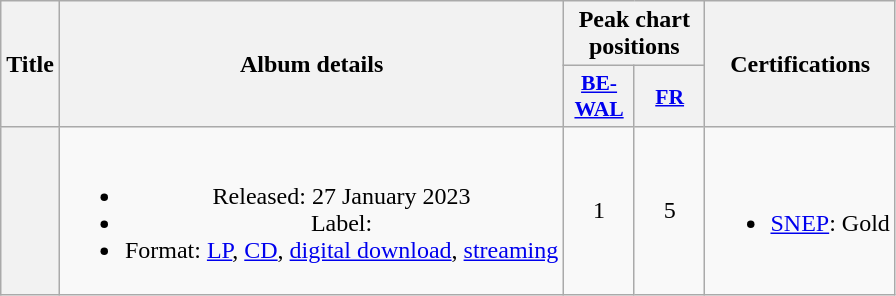<table class="wikitable plainrowheaders" style="text-align:center;">
<tr>
<th scope="col" rowspan="2">Title</th>
<th scope="col" rowspan="2">Album details</th>
<th scope="col" colspan="2">Peak chart positions</th>
<th scope="col" rowspan="2">Certifications</th>
</tr>
<tr>
<th scope="col" style="width:2.8em;font-size:90%;"><a href='#'>BE-WAL</a><br></th>
<th scope="col" style="width:2.8em;font-size:90%;"><a href='#'>FR</a><br></th>
</tr>
<tr>
<th scope="row"></th>
<td><br><ul><li>Released: 27 January 2023</li><li>Label: </li><li>Format: <a href='#'>LP</a>, <a href='#'>CD</a>, <a href='#'>digital download</a>, <a href='#'>streaming</a></li></ul></td>
<td>1</td>
<td>5</td>
<td><br><ul><li><a href='#'>SNEP</a>: Gold</li></ul></td>
</tr>
</table>
